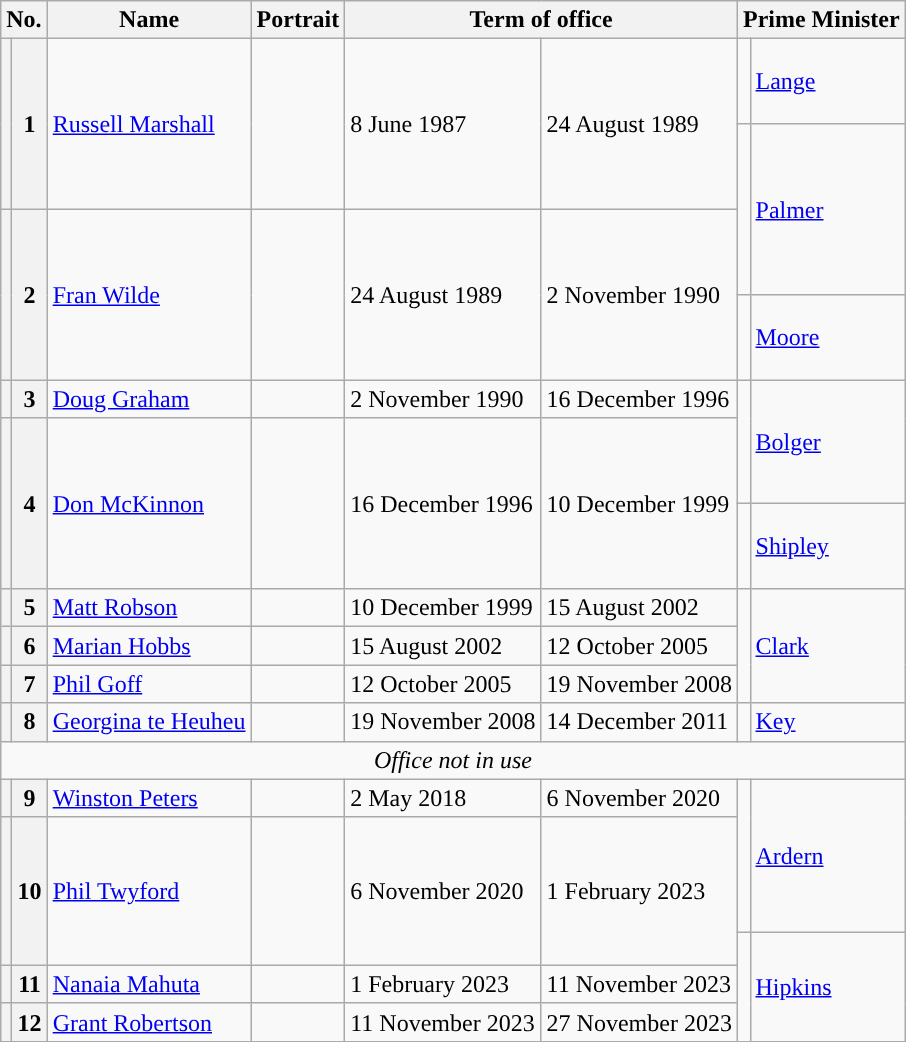<table class="wikitable">
<tr>
<th colspan="2">No.</th>
<th>Name</th>
<th>Portrait</th>
<th colspan="2">Term of office</th>
<th colspan="2">Prime Minister</th>
</tr>
<tr>
<th height=50 style="border-bottom:solid 0 grey; background:"></th>
<th rowspan=2>1</th>
<td rowspan=2><a href='#'>Russell Marshall</a></td>
<td rowspan=2></td>
<td rowspan=2>8 June 1987</td>
<td rowspan=2>24 August 1989</td>
<td style="color:inherit;background:"></td>
<td><a href='#'>Lange</a></td>
</tr>
<tr>
<th height=50 style="border-top:solid 0 grey; background:"></th>
<td rowspan=2 style="color:inherit;background:"></td>
<td rowspan=2><a href='#'>Palmer</a></td>
</tr>
<tr>
<th height=50 style="border-bottom:solid 0 grey; background:"></th>
<th rowspan=2>2</th>
<td rowspan=2><a href='#'>Fran Wilde</a></td>
<td rowspan=2></td>
<td rowspan=2>24 August 1989</td>
<td rowspan=2>2 November 1990</td>
</tr>
<tr>
<th height=50 style="border-top:solid 0 grey; background:"></th>
<td width=1 style="color:inherit;background:"></td>
<td><a href='#'>Moore</a></td>
</tr>
<tr>
<th style="color:inherit;background:"></th>
<th>3</th>
<td><a href='#'>Doug Graham</a></td>
<td></td>
<td>2 November 1990</td>
<td>16 December 1996</td>
<td rowspan="2" style="color:inherit;background:"></td>
<td rowspan="2"><a href='#'>Bolger</a></td>
</tr>
<tr>
<th height=50 style="border-bottom:solid 0 grey; background:"></th>
<th rowspan="2">4</th>
<td rowspan="2"><a href='#'>Don McKinnon</a></td>
<td rowspan="2"></td>
<td rowspan="2">16 December 1996</td>
<td rowspan="2">10 December 1999</td>
</tr>
<tr>
<th height=50 style="border-top:solid 0 grey; background:"></th>
<td style="color:inherit;background:"></td>
<td><a href='#'>Shipley</a></td>
</tr>
<tr>
<th height=15 style="border-bottom:solid 0 grey; background:"></th>
<th>5</th>
<td><a href='#'>Matt Robson</a></td>
<td></td>
<td>10 December 1999</td>
<td>15 August 2002</td>
<td rowspan=3 style="color:inherit;background:"></td>
<td rowspan=3><a href='#'>Clark</a></td>
</tr>
<tr>
<th style="color:inherit;background:"></th>
<th>6</th>
<td><a href='#'>Marian Hobbs</a></td>
<td></td>
<td>15 August 2002</td>
<td>12 October 2005</td>
</tr>
<tr>
<th style="color:inherit;background:"></th>
<th>7</th>
<td><a href='#'>Phil Goff</a></td>
<td></td>
<td>12 October 2005</td>
<td>19 November 2008</td>
</tr>
<tr>
<th style="color:inherit;background:"></th>
<th>8</th>
<td><a href='#'>Georgina te Heuheu</a></td>
<td></td>
<td>19 November 2008</td>
<td>14 December 2011</td>
<td style="color:inherit;background:"></td>
<td><a href='#'>Key</a></td>
</tr>
<tr>
<td colspan=8 align=center><em>Office not in use</em></td>
</tr>
<tr>
<th style="color:inherit;background:"></th>
<th>9</th>
<td><a href='#'>Winston Peters</a></td>
<td></td>
<td>2 May 2018</td>
<td>6 November 2020</td>
<td rowspan=2 height=15 style="border-top:solid 0 gray; background:"></td>
<td rowspan=2><a href='#'>Ardern</a></td>
</tr>
<tr>
<th height=70 style="border-bottom:solid 0 grey; background:"></th>
<th rowspan=2>10</th>
<td rowspan=2><a href='#'>Phil Twyford</a></td>
<td rowspan=2></td>
<td rowspan=2>6 November 2020</td>
<td rowspan=2>1 February 2023</td>
</tr>
<tr>
<th height=15 style="border-top:solid 0 grey; background:"></th>
<td rowspan=3 style="color:inherit;background:"></td>
<td rowspan=3><a href='#'>Hipkins</a></td>
</tr>
<tr>
<th style="color:inherit;background:"></th>
<th>11</th>
<td><a href='#'>Nanaia Mahuta</a></td>
<td></td>
<td>1 February 2023</td>
<td>11 November 2023</td>
</tr>
<tr>
<th style="color:inherit;background:"></th>
<th>12</th>
<td><a href='#'>Grant Robertson</a></td>
<td></td>
<td>11 November 2023</td>
<td>27 November 2023</td>
</tr>
<tr>
</tr>
</table>
